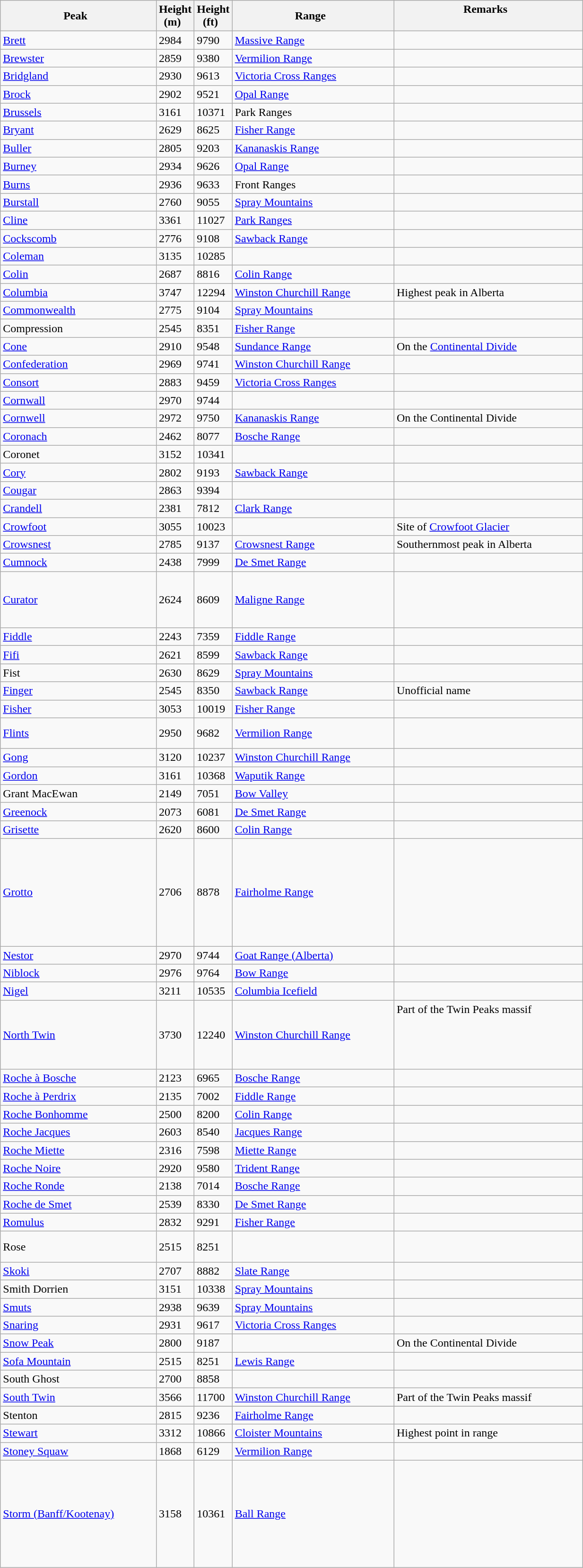<table class="wikitable sortable" style="width:65%">
<tr>
<th style="width:*;"><strong>Peak</strong>  </th>
<th style="width:5px;"><strong>Height</strong> (m)  </th>
<th style="width:5px;"><strong>Height</strong> (ft)  </th>
<th style="width:*;"><strong>Range</strong>  </th>
<th style="width:*;"><strong>Remarks</strong>  <br>

































<br>















































</th>
</tr>
<tr>
<td><a href='#'>Brett</a></td>
<td>2984</td>
<td>9790</td>
<td><a href='#'>Massive Range</a></td>
<td> </td>
</tr>
<tr>
<td><a href='#'>Brewster</a></td>
<td>2859</td>
<td>9380</td>
<td><a href='#'>Vermilion Range</a></td>
<td> </td>
</tr>
<tr>
<td><a href='#'>Bridgland</a></td>
<td>2930</td>
<td>9613</td>
<td><a href='#'>Victoria Cross Ranges</a></td>
<td> </td>
</tr>
<tr>
<td><a href='#'>Brock</a></td>
<td>2902</td>
<td>9521</td>
<td><a href='#'>Opal Range</a></td>
<td> </td>
</tr>
<tr>
<td><a href='#'>Brussels</a></td>
<td>3161</td>
<td>10371</td>
<td>Park Ranges</td>
<td> </td>
</tr>
<tr>
<td><a href='#'>Bryant</a></td>
<td>2629</td>
<td>8625</td>
<td><a href='#'>Fisher Range</a></td>
<td> </td>
</tr>
<tr>
<td><a href='#'>Buller</a></td>
<td>2805</td>
<td>9203</td>
<td><a href='#'>Kananaskis Range</a></td>
<td> <br></td>
</tr>
<tr>
<td><a href='#'>Burney</a></td>
<td>2934</td>
<td>9626</td>
<td><a href='#'>Opal Range</a></td>
<td> </td>
</tr>
<tr>
<td><a href='#'>Burns</a></td>
<td>2936</td>
<td>9633</td>
<td>Front Ranges</td>
<td> </td>
</tr>
<tr>
<td><a href='#'>Burstall</a></td>
<td>2760</td>
<td>9055</td>
<td><a href='#'>Spray Mountains</a></td>
<td> <br>
































</td>
</tr>
<tr>
<td><a href='#'>Cline</a></td>
<td>3361</td>
<td>11027</td>
<td><a href='#'>Park Ranges</a></td>
<td> </td>
</tr>
<tr>
<td><a href='#'>Cockscomb</a></td>
<td>2776</td>
<td>9108</td>
<td><a href='#'>Sawback Range</a></td>
<td> </td>
</tr>
<tr>
<td><a href='#'>Coleman</a></td>
<td>3135</td>
<td>10285</td>
<td> </td>
<td> </td>
</tr>
<tr>
<td><a href='#'>Colin</a></td>
<td>2687</td>
<td>8816</td>
<td><a href='#'>Colin Range</a></td>
<td> </td>
</tr>
<tr>
<td><a href='#'>Columbia</a></td>
<td>3747</td>
<td>12294</td>
<td><a href='#'>Winston Churchill Range</a></td>
<td>Highest peak in Alberta</td>
</tr>
<tr>
<td><a href='#'>Commonwealth</a></td>
<td>2775</td>
<td>9104</td>
<td><a href='#'>Spray Mountains</a></td>
<td> </td>
</tr>
<tr>
<td>Compression</td>
<td>2545</td>
<td>8351</td>
<td><a href='#'>Fisher Range</a></td>
<td> </td>
</tr>
<tr>
<td><a href='#'>Cone</a></td>
<td>2910</td>
<td>9548</td>
<td><a href='#'>Sundance Range</a></td>
<td>On the <a href='#'>Continental Divide</a></td>
</tr>
<tr>
<td><a href='#'>Confederation</a></td>
<td>2969</td>
<td>9741</td>
<td><a href='#'>Winston Churchill Range</a></td>
<td> </td>
</tr>
<tr>
<td><a href='#'>Consort</a></td>
<td>2883</td>
<td>9459</td>
<td><a href='#'>Victoria Cross Ranges</a></td>
<td> <br>

</td>
</tr>
<tr>
<td><a href='#'>Cornwall</a></td>
<td>2970</td>
<td>9744</td>
<td> </td>
<td> </td>
</tr>
<tr>
<td><a href='#'>Cornwell</a></td>
<td>2972</td>
<td>9750</td>
<td><a href='#'>Kananaskis Range</a></td>
<td>On the Continental Divide</td>
</tr>
<tr>
<td><a href='#'>Coronach</a></td>
<td>2462</td>
<td>8077</td>
<td><a href='#'>Bosche Range</a></td>
<td> <br></td>
</tr>
<tr>
<td>Coronet</td>
<td>3152</td>
<td>10341</td>
<td> </td>
<td> </td>
</tr>
<tr>
<td><a href='#'>Cory</a></td>
<td>2802</td>
<td>9193</td>
<td><a href='#'>Sawback Range</a></td>
<td> <br>
</td>
</tr>
<tr>
<td><a href='#'>Cougar</a></td>
<td>2863</td>
<td>9394</td>
<td> </td>
<td> </td>
</tr>
<tr>
<td><a href='#'>Crandell</a></td>
<td>2381</td>
<td>7812</td>
<td><a href='#'>Clark Range</a></td>
<td> <br></td>
</tr>
<tr>
<td><a href='#'>Crowfoot</a></td>
<td>3055</td>
<td>10023</td>
<td> </td>
<td>Site of <a href='#'>Crowfoot Glacier</a></td>
</tr>
<tr>
<td><a href='#'>Crowsnest</a></td>
<td>2785</td>
<td>9137</td>
<td><a href='#'>Crowsnest Range</a></td>
<td>Southernmost peak in Alberta</td>
</tr>
<tr>
<td><a href='#'>Cumnock</a></td>
<td>2438</td>
<td>7999</td>
<td><a href='#'>De Smet Range</a></td>
<td> </td>
</tr>
<tr>
<td><a href='#'>Curator</a></td>
<td>2624</td>
<td>8609</td>
<td><a href='#'>Maligne Range</a></td>
<td> <br>


<br>















<br>
























<br>



</td>
</tr>
<tr>
<td><a href='#'>Fiddle</a></td>
<td>2243</td>
<td>7359</td>
<td><a href='#'>Fiddle Range</a></td>
<td> </td>
</tr>
<tr>
<td><a href='#'>Fifi</a></td>
<td>2621</td>
<td>8599</td>
<td><a href='#'>Sawback Range</a></td>
<td> </td>
</tr>
<tr>
<td>Fist</td>
<td>2630</td>
<td>8629</td>
<td><a href='#'>Spray Mountains</a></td>
<td> </td>
</tr>
<tr>
<td><a href='#'>Finger</a></td>
<td>2545</td>
<td>8350</td>
<td><a href='#'>Sawback Range</a></td>
<td>Unofficial name</td>
</tr>
<tr>
<td><a href='#'>Fisher</a></td>
<td>3053</td>
<td>10019</td>
<td><a href='#'>Fisher Range</a></td>
<td> </td>
</tr>
<tr>
<td><a href='#'>Flints</a></td>
<td>2950</td>
<td>9682</td>
<td><a href='#'>Vermilion Range</a></td>
<td> <br>















<br>
















</td>
</tr>
<tr>
<td><a href='#'>Gong</a></td>
<td>3120</td>
<td>10237</td>
<td><a href='#'>Winston Churchill Range</a></td>
<td> </td>
</tr>
<tr>
<td><a href='#'>Gordon</a></td>
<td>3161</td>
<td>10368</td>
<td><a href='#'>Waputik Range</a></td>
<td> <br></td>
</tr>
<tr>
<td>Grant MacEwan</td>
<td>2149</td>
<td>7051</td>
<td><a href='#'>Bow Valley</a></td>
<td> </td>
</tr>
<tr>
<td><a href='#'>Greenock</a></td>
<td>2073</td>
<td>6081</td>
<td><a href='#'>De Smet Range</a></td>
<td> </td>
</tr>
<tr>
<td><a href='#'>Grisette</a></td>
<td>2620</td>
<td>8600</td>
<td><a href='#'>Colin Range</a></td>
<td> </td>
</tr>
<tr>
<td><a href='#'>Grotto</a></td>
<td>2706</td>
<td>8878</td>
<td><a href='#'>Fairholme Range</a></td>
<td> <br><br>





















<br>







<br>








<br>










<br>




























<br>










































<br>



</td>
</tr>
<tr>
<td><a href='#'>Nestor</a></td>
<td>2970</td>
<td>9744</td>
<td><a href='#'>Goat Range (Alberta)</a></td>
<td> </td>
</tr>
<tr>
<td><a href='#'>Niblock</a></td>
<td>2976</td>
<td>9764</td>
<td><a href='#'>Bow Range</a></td>
<td> </td>
</tr>
<tr>
<td><a href='#'>Nigel</a></td>
<td>3211</td>
<td>10535</td>
<td><a href='#'>Columbia Icefield</a></td>
<td> <br>
</td>
</tr>
<tr>
<td><a href='#'>North Twin</a></td>
<td>3730</td>
<td>12240</td>
<td><a href='#'>Winston Churchill Range</a></td>
<td>Part of the Twin Peaks massif<br>
<br>

















<br>








































<br>


<br>












</td>
</tr>
<tr>
<td><a href='#'>Roche à Bosche</a></td>
<td>2123</td>
<td>6965</td>
<td><a href='#'>Bosche Range</a></td>
<td> </td>
</tr>
<tr>
<td><a href='#'>Roche à Perdrix</a></td>
<td>2135</td>
<td>7002</td>
<td><a href='#'>Fiddle Range</a></td>
<td> </td>
</tr>
<tr>
<td><a href='#'>Roche Bonhomme</a></td>
<td>2500</td>
<td>8200</td>
<td><a href='#'>Colin Range</a></td>
<td> </td>
</tr>
<tr>
<td><a href='#'>Roche Jacques</a></td>
<td>2603</td>
<td>8540</td>
<td><a href='#'>Jacques Range</a></td>
<td> </td>
</tr>
<tr>
<td><a href='#'>Roche Miette</a></td>
<td>2316</td>
<td>7598</td>
<td><a href='#'>Miette Range</a></td>
<td> </td>
</tr>
<tr>
<td><a href='#'>Roche Noire</a></td>
<td>2920</td>
<td>9580</td>
<td><a href='#'>Trident Range</a></td>
<td> </td>
</tr>
<tr>
<td><a href='#'>Roche Ronde</a></td>
<td>2138</td>
<td>7014</td>
<td><a href='#'>Bosche Range</a></td>
<td> </td>
</tr>
<tr>
<td><a href='#'>Roche de Smet</a></td>
<td>2539</td>
<td>8330</td>
<td><a href='#'>De Smet Range</a></td>
<td> </td>
</tr>
<tr>
<td><a href='#'>Romulus</a></td>
<td>2832</td>
<td>9291</td>
<td><a href='#'>Fisher Range</a></td>
<td> </td>
</tr>
<tr>
<td>Rose</td>
<td>2515</td>
<td>8251</td>
<td> </td>
<td> <br>
<br>




















</td>
</tr>
<tr>
<td><a href='#'>Skoki</a></td>
<td>2707</td>
<td>8882</td>
<td><a href='#'>Slate Range</a></td>
<td> </td>
</tr>
<tr>
<td>Smith Dorrien</td>
<td>3151</td>
<td>10338</td>
<td><a href='#'>Spray Mountains</a></td>
<td> </td>
</tr>
<tr>
<td><a href='#'>Smuts</a></td>
<td>2938</td>
<td>9639</td>
<td><a href='#'>Spray Mountains</a></td>
<td> <br></td>
</tr>
<tr>
<td><a href='#'>Snaring</a></td>
<td>2931</td>
<td>9617</td>
<td><a href='#'>Victoria Cross Ranges</a></td>
<td> <br></td>
</tr>
<tr>
<td><a href='#'>Snow Peak</a></td>
<td>2800</td>
<td>9187</td>
<td></td>
<td>On the Continental Divide</td>
</tr>
<tr>
<td><a href='#'>Sofa Mountain</a></td>
<td>2515</td>
<td>8251</td>
<td><a href='#'>Lewis Range</a></td>
<td></td>
</tr>
<tr>
<td>South Ghost</td>
<td>2700</td>
<td>8858</td>
<td> </td>
<td> </td>
</tr>
<tr>
<td><a href='#'>South Twin</a></td>
<td>3566</td>
<td>11700</td>
<td><a href='#'>Winston Churchill Range</a></td>
<td>Part of the Twin Peaks massif</td>
</tr>
<tr>
</tr>
<tr>
<td>Stenton</td>
<td>2815</td>
<td>9236</td>
<td><a href='#'>Fairholme Range</a></td>
<td> </td>
</tr>
<tr>
<td><a href='#'>Stewart</a></td>
<td>3312</td>
<td>10866</td>
<td><a href='#'>Cloister Mountains</a></td>
<td>Highest point in range</td>
</tr>
<tr>
<td><a href='#'>Stoney Squaw</a></td>
<td>1868</td>
<td>6129</td>
<td><a href='#'>Vermilion Range</a></td>
<td><br></td>
</tr>
<tr>
<td><a href='#'>Storm (Banff/Kootenay)</a></td>
<td>3158</td>
<td>10361</td>
<td><a href='#'>Ball Range</a></td>
<td> <br>






<br>
































<br>


<br>


<br>

































<br>
<br>

<br></td>
</tr>
</table>
